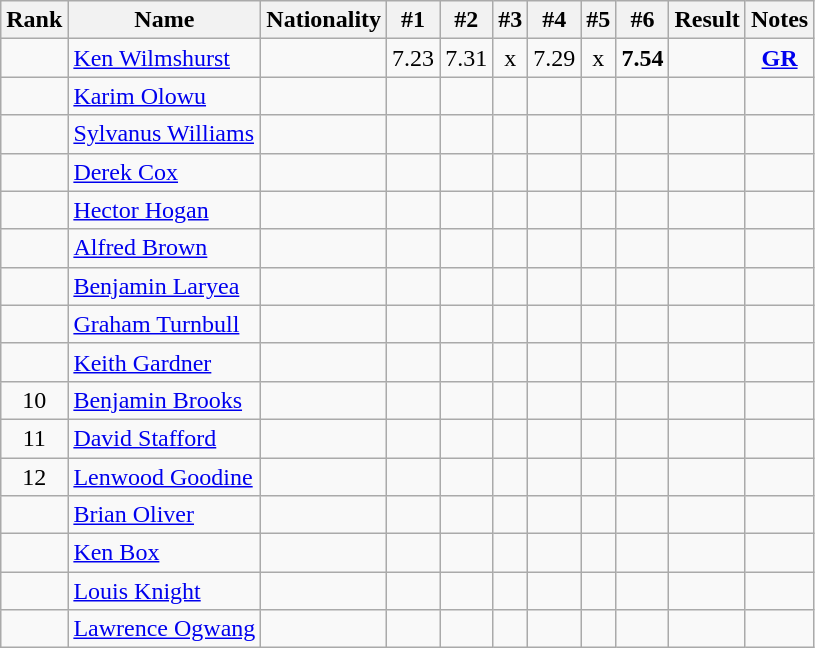<table class="wikitable sortable" style=" text-align:center">
<tr>
<th>Rank</th>
<th>Name</th>
<th>Nationality</th>
<th>#1</th>
<th>#2</th>
<th>#3</th>
<th>#4</th>
<th>#5</th>
<th>#6</th>
<th>Result</th>
<th>Notes</th>
</tr>
<tr>
<td></td>
<td align=left><a href='#'>Ken Wilmshurst</a></td>
<td align=left></td>
<td>7.23</td>
<td>7.31</td>
<td>x</td>
<td>7.29</td>
<td>x</td>
<td><strong>7.54</strong></td>
<td><strong></strong></td>
<td><strong><a href='#'>GR</a></strong></td>
</tr>
<tr>
<td></td>
<td align=left><a href='#'>Karim Olowu</a></td>
<td align=left></td>
<td></td>
<td></td>
<td></td>
<td></td>
<td></td>
<td></td>
<td><strong></strong></td>
<td></td>
</tr>
<tr>
<td></td>
<td align=left><a href='#'>Sylvanus Williams</a></td>
<td align=left></td>
<td></td>
<td></td>
<td></td>
<td></td>
<td></td>
<td></td>
<td><strong></strong></td>
<td></td>
</tr>
<tr>
<td></td>
<td align=left><a href='#'>Derek Cox</a></td>
<td align=left></td>
<td></td>
<td></td>
<td></td>
<td></td>
<td></td>
<td></td>
<td><strong></strong></td>
<td></td>
</tr>
<tr>
<td></td>
<td align=left><a href='#'>Hector Hogan</a></td>
<td align=left></td>
<td></td>
<td></td>
<td></td>
<td></td>
<td></td>
<td></td>
<td><strong></strong></td>
<td></td>
</tr>
<tr>
<td></td>
<td align=left><a href='#'>Alfred Brown</a></td>
<td align=left></td>
<td></td>
<td></td>
<td></td>
<td></td>
<td></td>
<td></td>
<td><strong></strong></td>
<td></td>
</tr>
<tr>
<td></td>
<td align=left><a href='#'>Benjamin Laryea</a></td>
<td align=left></td>
<td></td>
<td></td>
<td></td>
<td></td>
<td></td>
<td></td>
<td><strong></strong></td>
<td></td>
</tr>
<tr>
<td></td>
<td align=left><a href='#'>Graham Turnbull</a></td>
<td align=left></td>
<td></td>
<td></td>
<td></td>
<td></td>
<td></td>
<td></td>
<td><strong></strong></td>
<td></td>
</tr>
<tr>
<td></td>
<td align=left><a href='#'>Keith Gardner</a></td>
<td align=left></td>
<td></td>
<td></td>
<td></td>
<td></td>
<td></td>
<td></td>
<td><strong></strong></td>
<td></td>
</tr>
<tr>
<td>10</td>
<td align=left><a href='#'>Benjamin Brooks</a></td>
<td align=left><strong></strong></td>
<td></td>
<td></td>
<td></td>
<td></td>
<td></td>
<td></td>
<td><strong></strong></td>
<td></td>
</tr>
<tr>
<td>11</td>
<td align=left><a href='#'>David Stafford</a></td>
<td align=left><strong> </strong></td>
<td></td>
<td></td>
<td></td>
<td></td>
<td></td>
<td></td>
<td><strong></strong></td>
<td></td>
</tr>
<tr>
<td>12</td>
<td align=left><a href='#'>Lenwood Goodine</a></td>
<td align=left></td>
<td></td>
<td></td>
<td></td>
<td></td>
<td></td>
<td></td>
<td><strong></strong></td>
<td></td>
</tr>
<tr>
<td></td>
<td align=left><a href='#'>Brian Oliver</a></td>
<td align=left></td>
<td></td>
<td></td>
<td></td>
<td></td>
<td></td>
<td></td>
<td><strong></strong></td>
<td></td>
</tr>
<tr>
<td></td>
<td align=left><a href='#'>Ken Box</a></td>
<td align=left></td>
<td></td>
<td></td>
<td></td>
<td></td>
<td></td>
<td></td>
<td><strong></strong></td>
<td></td>
</tr>
<tr>
<td></td>
<td align=left><a href='#'>Louis Knight</a></td>
<td align=left></td>
<td></td>
<td></td>
<td></td>
<td></td>
<td></td>
<td></td>
<td><strong></strong></td>
<td></td>
</tr>
<tr>
<td></td>
<td align=left><a href='#'>Lawrence Ogwang</a></td>
<td align=left></td>
<td></td>
<td></td>
<td></td>
<td></td>
<td></td>
<td></td>
<td><strong></strong></td>
<td></td>
</tr>
</table>
